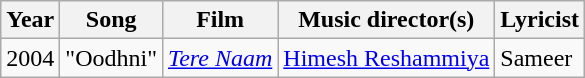<table class="wikitable sortable">
<tr>
<th>Year</th>
<th>Song</th>
<th>Film</th>
<th>Music director(s)</th>
<th>Lyricist</th>
</tr>
<tr>
<td>2004</td>
<td>"Oodhni"</td>
<td><em><a href='#'>Tere Naam</a></em></td>
<td><a href='#'>Himesh Reshammiya</a></td>
<td>Sameer</td>
</tr>
</table>
